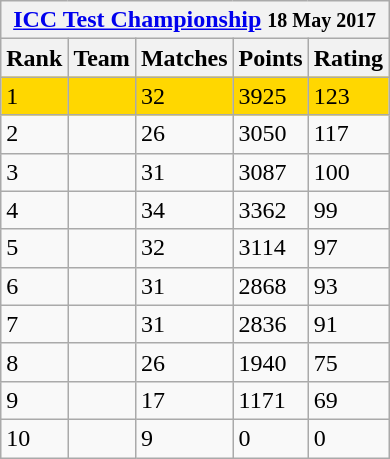<table class="wikitable" style="white-space: nowrap;">
<tr>
<th colspan="5"><a href='#'>ICC Test Championship</a> <small>18 May 2017</small></th>
</tr>
<tr>
<th>Rank</th>
<th>Team</th>
<th>Matches</th>
<th>Points</th>
<th>Rating</th>
</tr>
<tr style="background:gold">
<td>1</td>
<td style="text-align:left"></td>
<td>32</td>
<td>3925</td>
<td>123</td>
</tr>
<tr>
<td>2</td>
<td style="text-align:left"></td>
<td>26</td>
<td>3050</td>
<td>117</td>
</tr>
<tr>
<td>3</td>
<td style="text-align:left"></td>
<td>31</td>
<td>3087</td>
<td>100</td>
</tr>
<tr>
<td>4</td>
<td style="text-align:left"></td>
<td>34</td>
<td>3362</td>
<td>99</td>
</tr>
<tr>
<td>5</td>
<td style="text-align:left"></td>
<td>32</td>
<td>3114</td>
<td>97</td>
</tr>
<tr>
<td>6</td>
<td style="text-align:left"></td>
<td>31</td>
<td>2868</td>
<td>93</td>
</tr>
<tr>
<td>7</td>
<td style="text-align:left"></td>
<td>31</td>
<td>2836</td>
<td>91</td>
</tr>
<tr>
<td>8</td>
<td style="text-align:left"></td>
<td>26</td>
<td>1940</td>
<td>75</td>
</tr>
<tr>
<td>9</td>
<td style="text-align:left"></td>
<td>17</td>
<td>1171</td>
<td>69</td>
</tr>
<tr>
<td>10</td>
<td style="text-align:left"></td>
<td>9</td>
<td>0</td>
<td>0</td>
</tr>
</table>
